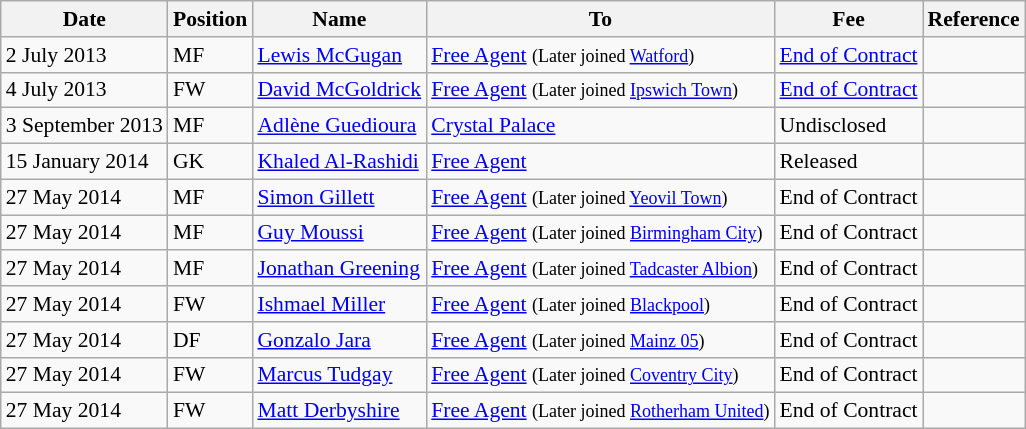<table class="wikitable" style="text-align:left; font-size:90%; ">
<tr>
<th width:120px;">Date</th>
<th width:50px;">Position</th>
<th width:150px;">Name</th>
<th width:200px;">To</th>
<th width:120px;">Fee</th>
<th width:25px;">Reference</th>
</tr>
<tr>
<td>2 July 2013</td>
<td>MF</td>
<td> <a href='#'>Lewis McGugan</a></td>
<td><a href='#'>Free Agent</a> <small>(Later joined <a href='#'>Watford</a>)</small></td>
<td><a href='#'>End of Contract</a></td>
<td></td>
</tr>
<tr>
<td>4 July 2013</td>
<td>FW</td>
<td> <a href='#'>David McGoldrick</a></td>
<td><a href='#'>Free Agent</a> <small>(Later joined <a href='#'>Ipswich Town</a>)</small></td>
<td><a href='#'>End of Contract</a></td>
<td></td>
</tr>
<tr>
<td>3 September 2013</td>
<td>MF</td>
<td> <a href='#'>Adlène Guedioura</a></td>
<td> <a href='#'>Crystal Palace</a></td>
<td>Undisclosed</td>
<td></td>
</tr>
<tr>
<td>15 January 2014</td>
<td>GK</td>
<td> <a href='#'>Khaled Al-Rashidi</a></td>
<td><a href='#'>Free Agent</a></td>
<td>Released</td>
<td></td>
</tr>
<tr>
<td>27 May 2014</td>
<td>MF</td>
<td> <a href='#'>Simon Gillett</a></td>
<td><a href='#'>Free Agent</a> <small>(Later joined <a href='#'>Yeovil Town</a>)</small></td>
<td>End of Contract</td>
<td></td>
</tr>
<tr>
<td>27 May 2014</td>
<td>MF</td>
<td> <a href='#'>Guy Moussi</a></td>
<td><a href='#'>Free Agent</a> <small>(Later joined <a href='#'>Birmingham City</a>)</small></td>
<td>End of Contract</td>
<td></td>
</tr>
<tr>
<td>27 May 2014</td>
<td>MF</td>
<td> <a href='#'>Jonathan Greening</a></td>
<td><a href='#'>Free Agent</a> <small>(Later joined <a href='#'>Tadcaster Albion</a>)</small></td>
<td>End of Contract</td>
<td></td>
</tr>
<tr>
<td>27 May 2014</td>
<td>FW</td>
<td> <a href='#'>Ishmael Miller</a></td>
<td><a href='#'>Free Agent</a> <small>(Later joined <a href='#'>Blackpool</a>)</small></td>
<td>End of Contract</td>
<td></td>
</tr>
<tr>
<td>27 May 2014</td>
<td>DF</td>
<td> <a href='#'>Gonzalo Jara</a></td>
<td><a href='#'>Free Agent</a> <small>(Later joined <a href='#'>Mainz 05</a>)</small></td>
<td>End of Contract</td>
<td></td>
</tr>
<tr>
<td>27 May 2014</td>
<td>FW</td>
<td> <a href='#'>Marcus Tudgay</a></td>
<td><a href='#'>Free Agent</a> <small>(Later joined <a href='#'>Coventry City</a>)</small></td>
<td>End of Contract</td>
<td></td>
</tr>
<tr>
<td>27 May 2014</td>
<td>FW</td>
<td> <a href='#'>Matt Derbyshire</a></td>
<td><a href='#'>Free Agent</a> <small>(Later joined <a href='#'>Rotherham United</a>)</small></td>
<td>End of Contract</td>
<td></td>
</tr>
</table>
